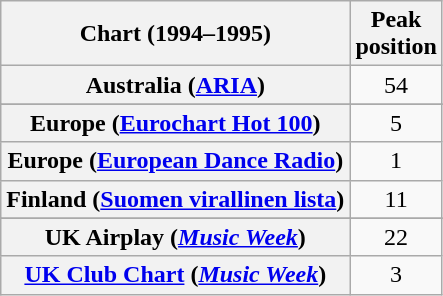<table class="wikitable sortable plainrowheaders" style="text-align:center">
<tr>
<th>Chart (1994–1995)</th>
<th>Peak<br>position</th>
</tr>
<tr>
<th scope="row">Australia (<a href='#'>ARIA</a>)</th>
<td>54</td>
</tr>
<tr>
</tr>
<tr>
<th scope="row">Europe (<a href='#'>Eurochart Hot 100</a>)</th>
<td>5</td>
</tr>
<tr>
<th scope="row">Europe (<a href='#'>European Dance Radio</a>)</th>
<td>1</td>
</tr>
<tr>
<th scope="row">Finland (<a href='#'>Suomen virallinen lista</a>)</th>
<td>11</td>
</tr>
<tr>
</tr>
<tr>
</tr>
<tr>
</tr>
<tr>
</tr>
<tr>
</tr>
<tr>
</tr>
<tr>
</tr>
<tr>
</tr>
<tr>
</tr>
<tr>
</tr>
<tr>
<th scope="row">UK Airplay (<em><a href='#'>Music Week</a></em>)</th>
<td>22</td>
</tr>
<tr>
<th scope="row"><a href='#'>UK Club Chart</a> (<em><a href='#'>Music Week</a></em>)</th>
<td>3</td>
</tr>
</table>
